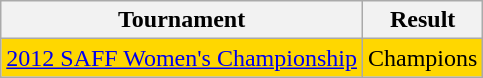<table class="wikitable">
<tr>
<th>Tournament</th>
<th>Result</th>
</tr>
<tr style="background:gold;">
<td> <a href='#'>2012 SAFF Women's Championship</a></td>
<td>Champions</td>
</tr>
</table>
